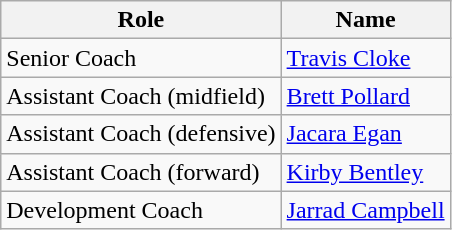<table class="wikitable">
<tr>
<th>Role</th>
<th>Name</th>
</tr>
<tr>
<td>Senior Coach</td>
<td><a href='#'>Travis Cloke</a></td>
</tr>
<tr>
<td>Assistant Coach (midfield)</td>
<td><a href='#'>Brett Pollard</a></td>
</tr>
<tr>
<td>Assistant Coach (defensive)</td>
<td><a href='#'>Jacara Egan</a></td>
</tr>
<tr>
<td>Assistant Coach (forward)</td>
<td><a href='#'>Kirby Bentley</a></td>
</tr>
<tr>
<td>Development Coach</td>
<td><a href='#'>Jarrad Campbell</a></td>
</tr>
</table>
